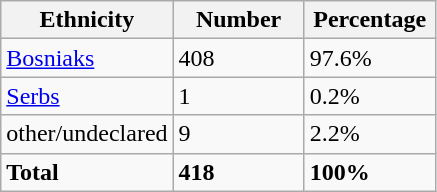<table class="wikitable">
<tr>
<th width="100px">Ethnicity</th>
<th width="80px">Number</th>
<th width="80px">Percentage</th>
</tr>
<tr>
<td><a href='#'>Bosniaks</a></td>
<td>408</td>
<td>97.6%</td>
</tr>
<tr>
<td><a href='#'>Serbs</a></td>
<td>1</td>
<td>0.2%</td>
</tr>
<tr>
<td>other/undeclared</td>
<td>9</td>
<td>2.2%</td>
</tr>
<tr>
<td><strong>Total</strong></td>
<td><strong>418</strong></td>
<td><strong>100%</strong></td>
</tr>
</table>
